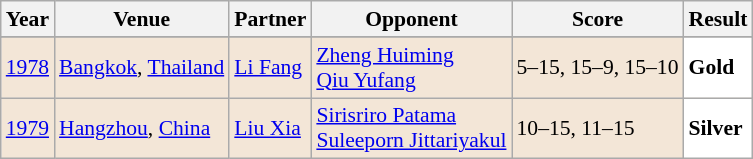<table class="sortable wikitable" style="font-size: 90%;">
<tr>
<th>Year</th>
<th>Venue</th>
<th>Partner</th>
<th>Opponent</th>
<th>Score</th>
<th>Result</th>
</tr>
<tr>
</tr>
<tr style="background:#F3E6D7">
<td align="center"><a href='#'>1978</a></td>
<td align="left"><a href='#'>Bangkok</a>, <a href='#'>Thailand</a></td>
<td align="left"> <a href='#'>Li Fang</a></td>
<td align="left"> <a href='#'>Zheng Huiming</a> <br>  <a href='#'>Qiu Yufang</a></td>
<td align="left">5–15, 15–9, 15–10</td>
<td style="text-align:left; background:white"> <strong>Gold</strong></td>
</tr>
<tr style="background:#F3E6D7">
<td align="center"><a href='#'>1979</a></td>
<td align="left"><a href='#'>Hangzhou</a>, <a href='#'>China</a></td>
<td align="left"> <a href='#'>Liu Xia</a></td>
<td align="left"> <a href='#'>Sirisriro Patama</a> <br>  <a href='#'>Suleeporn Jittariyakul</a></td>
<td align="left">10–15, 11–15</td>
<td style="text-align:left; background:white"> <strong>Silver</strong></td>
</tr>
</table>
